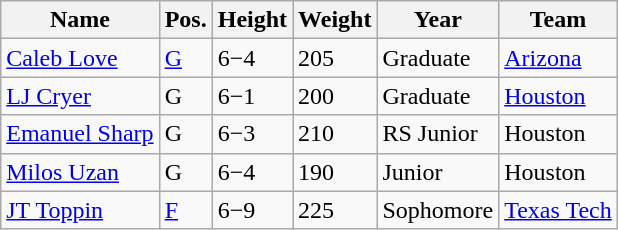<table class="wikitable sortable" border="1">
<tr>
<th>Name</th>
<th>Pos.</th>
<th>Height</th>
<th>Weight</th>
<th>Year</th>
<th>Team</th>
</tr>
<tr>
<td><a href='#'>Caleb Love</a></td>
<td><a href='#'>G</a></td>
<td>6−4</td>
<td>205</td>
<td>Graduate</td>
<td><a href='#'>Arizona</a></td>
</tr>
<tr>
<td><a href='#'>LJ Cryer</a></td>
<td>G</td>
<td>6−1</td>
<td>200</td>
<td>Graduate</td>
<td><a href='#'>Houston</a></td>
</tr>
<tr>
<td><a href='#'>Emanuel Sharp</a></td>
<td>G</td>
<td>6−3</td>
<td>210</td>
<td>RS Junior</td>
<td>Houston</td>
</tr>
<tr>
<td><a href='#'>Milos Uzan</a></td>
<td>G</td>
<td>6−4</td>
<td>190</td>
<td>Junior</td>
<td>Houston</td>
</tr>
<tr>
<td><a href='#'>JT Toppin</a></td>
<td><a href='#'>F</a></td>
<td>6−9</td>
<td>225</td>
<td>Sophomore</td>
<td><a href='#'>Texas Tech</a></td>
</tr>
</table>
